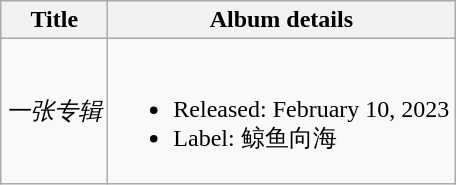<table class="wikitable">
<tr>
<th>Title</th>
<th>Album details</th>
</tr>
<tr>
<td><em>一张专辑</em></td>
<td><br><ul><li>Released: February 10, 2023</li><li>Label: 鲸鱼向海</li></ul></td>
</tr>
</table>
